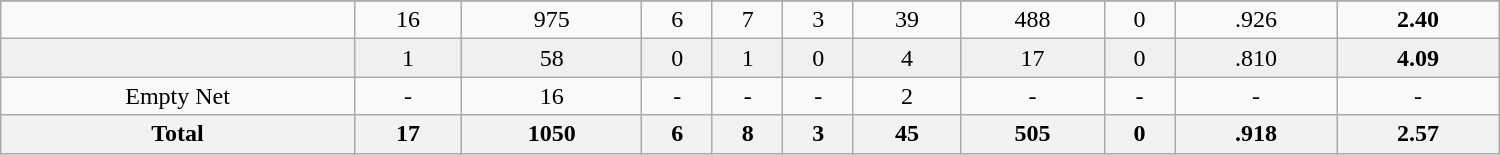<table class="wikitable sortable" width ="1000">
<tr align="center">
</tr>
<tr align="center" bgcolor="">
<td></td>
<td>16</td>
<td>975</td>
<td>6</td>
<td>7</td>
<td>3</td>
<td>39</td>
<td>488</td>
<td>0</td>
<td>.926</td>
<td><strong>2.40</strong></td>
</tr>
<tr align="center" bgcolor="f0f0f0">
<td></td>
<td>1</td>
<td>58</td>
<td>0</td>
<td>1</td>
<td>0</td>
<td>4</td>
<td>17</td>
<td>0</td>
<td>.810</td>
<td><strong>4.09</strong></td>
</tr>
<tr align="center" bgcolor="">
<td>Empty Net</td>
<td>-</td>
<td>16</td>
<td>-</td>
<td>-</td>
<td>-</td>
<td>2</td>
<td>-</td>
<td>-</td>
<td>-</td>
<td>-</td>
</tr>
<tr>
<th>Total</th>
<th>17</th>
<th>1050</th>
<th>6</th>
<th>8</th>
<th>3</th>
<th>45</th>
<th>505</th>
<th>0</th>
<th>.918</th>
<th>2.57</th>
</tr>
</table>
